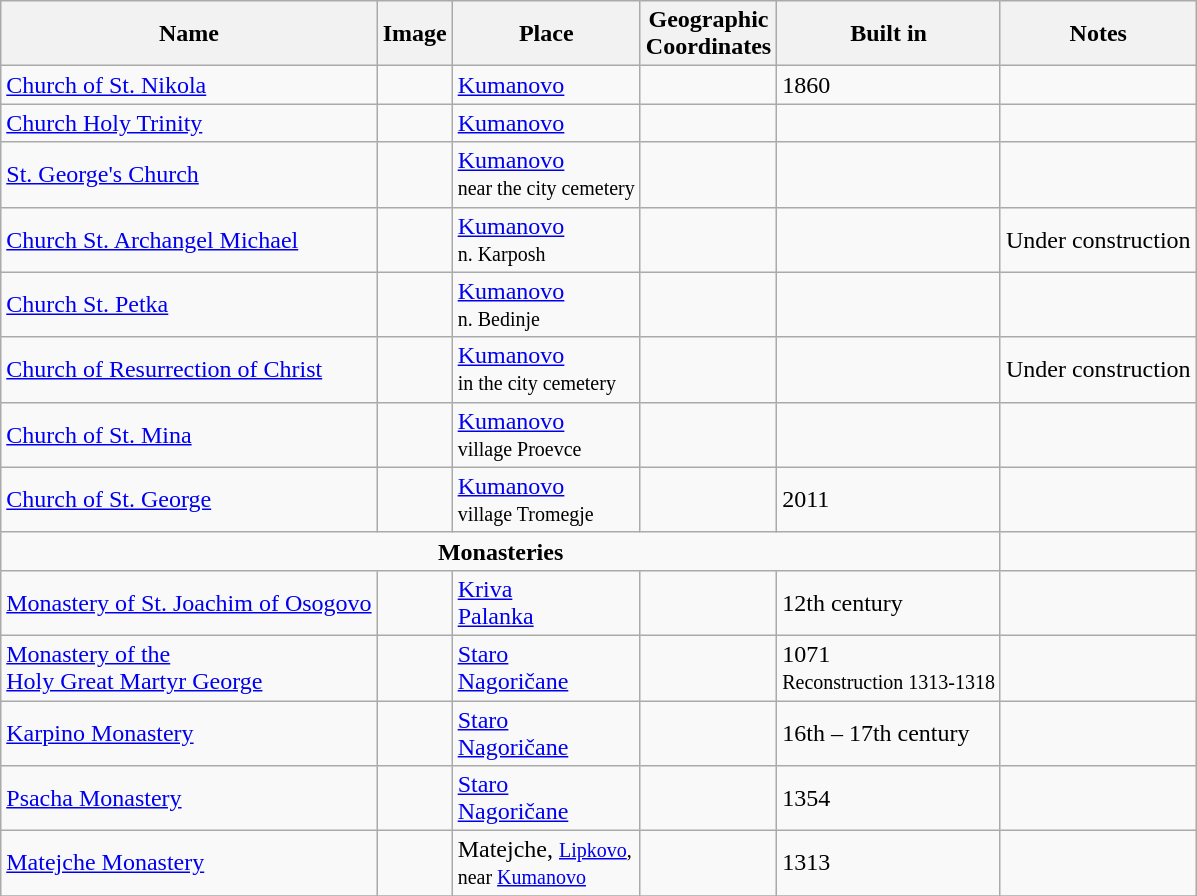<table class="wikitable">
<tr>
<th><strong> Name</strong></th>
<th><strong> Image</strong></th>
<th><strong> Place</strong></th>
<th><strong> Geographic</strong><br><strong>Coordinates</strong></th>
<th><strong> Built in</strong></th>
<th><strong> Notes</strong></th>
</tr>
<tr>
<td><a href='#'>Church of St. Nikola</a></td>
<td></td>
<td><a href='#'>Kumanovo</a></td>
<td></td>
<td>1860</td>
<td></td>
</tr>
<tr>
<td><a href='#'>Church Holy Trinity</a></td>
<td></td>
<td><a href='#'>Kumanovo</a></td>
<td></td>
<td></td>
<td></td>
</tr>
<tr>
<td><a href='#'>St. George's Church</a></td>
<td></td>
<td><a href='#'>Kumanovo</a> <br> <small>near the city cemetery</small></td>
<td></td>
<td></td>
<td></td>
</tr>
<tr>
<td><a href='#'>Church St. Archangel Michael</a></td>
<td></td>
<td><a href='#'>Kumanovo</a> <br> <small>n. Karposh</small></td>
<td></td>
<td></td>
<td>Under construction</td>
</tr>
<tr>
<td><a href='#'>Church St. Petka</a></td>
<td></td>
<td><a href='#'>Kumanovo</a> <br> <small>n. Bedinje</small></td>
<td></td>
<td></td>
<td></td>
</tr>
<tr>
<td><a href='#'>Church of Resurrection of Christ</a></td>
<td></td>
<td><a href='#'>Kumanovo</a> <br> <small>in the city cemetery</small></td>
<td></td>
<td></td>
<td>Under construction</td>
</tr>
<tr>
<td><a href='#'>Church of St. Mina</a></td>
<td></td>
<td><a href='#'>Kumanovo</a> <br> <small>village Proevce</small></td>
<td></td>
<td></td>
<td></td>
</tr>
<tr>
<td><a href='#'>Church of St. George</a></td>
<td></td>
<td><a href='#'>Kumanovo</a> <br> <small>village Tromegje</small></td>
<td></td>
<td>2011</td>
<td></td>
</tr>
<tr>
<td colspan="5" align="center"><strong>Monasteries</strong></td>
</tr>
<tr>
<td><a href='#'>Monastery of St. Joachim of Osogovo</a></td>
<td></td>
<td><a href='#'>Kriva <br> Palanka</a></td>
<td></td>
<td>12th century</td>
<td></td>
</tr>
<tr>
<td><a href='#'>Monastery of the <br> Holy Great Martyr George</a></td>
<td></td>
<td><a href='#'>Staro <br> Nagoričane</a></td>
<td></td>
<td>1071 <br> <small>Reconstruction 1313-1318</small></td>
<td></td>
</tr>
<tr>
<td><a href='#'>Karpino Monastery</a></td>
<td></td>
<td><a href='#'>Staro <br> Nagoričane</a></td>
<td></td>
<td>16th – 17th century</td>
<td></td>
</tr>
<tr>
<td><a href='#'>Psacha Monastery</a></td>
<td></td>
<td><a href='#'>Staro <br> Nagoričane</a></td>
<td></td>
<td>1354</td>
<td></td>
</tr>
<tr>
<td><a href='#'>Matejche Monastery</a></td>
<td></td>
<td>Matejche, <small><a href='#'>Lipkovo</a>, <br> near <a href='#'>Kumanovo</a></small></td>
<td></td>
<td>1313</td>
<td></td>
</tr>
<tr>
</tr>
</table>
